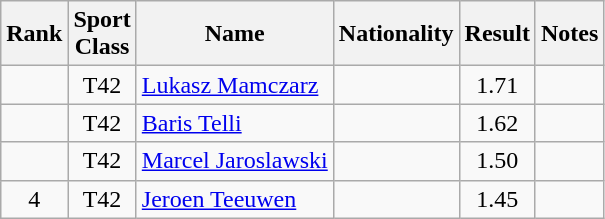<table class="wikitable sortable" style="text-align:center">
<tr>
<th>Rank</th>
<th>Sport<br>Class</th>
<th>Name</th>
<th>Nationality</th>
<th>Result</th>
<th>Notes</th>
</tr>
<tr>
<td></td>
<td>T42</td>
<td align=left><a href='#'>Lukasz Mamczarz</a></td>
<td align=left></td>
<td>1.71</td>
<td></td>
</tr>
<tr>
<td></td>
<td>T42</td>
<td align=left><a href='#'>Baris Telli</a></td>
<td align=left></td>
<td>1.62</td>
<td></td>
</tr>
<tr>
<td></td>
<td>T42</td>
<td align=left><a href='#'>Marcel Jaroslawski</a></td>
<td align=left></td>
<td>1.50</td>
<td></td>
</tr>
<tr>
<td>4</td>
<td>T42</td>
<td align=left><a href='#'>Jeroen Teeuwen</a></td>
<td align=left></td>
<td>1.45</td>
<td></td>
</tr>
</table>
